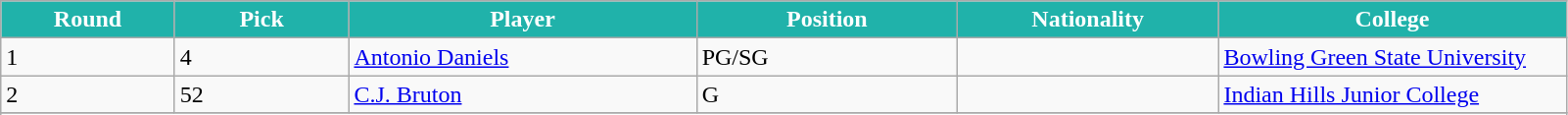<table class="wikitable sortable sortable">
<tr>
<th style="background:#20B2AA; color:#FFFFFF" width="10%">Round</th>
<th style="background:#20B2AA; color:#FFFFFF" width="10%">Pick</th>
<th style="background:#20B2AA; color:#FFFFFF" width="20%">Player</th>
<th style="background:#20B2AA; color:#FFFFFF" width="15%">Position</th>
<th style="background:#20B2AA; color:#FFFFFF" width="15%">Nationality</th>
<th style="background:#20B2AA; color:#FFFFFF" width="20%">College</th>
</tr>
<tr>
<td>1</td>
<td>4</td>
<td><a href='#'>Antonio Daniels</a></td>
<td>PG/SG</td>
<td></td>
<td><a href='#'>Bowling Green State University</a></td>
</tr>
<tr>
<td>2</td>
<td>52</td>
<td><a href='#'>C.J. Bruton</a></td>
<td>G</td>
<td></td>
<td><a href='#'>Indian Hills Junior College</a></td>
</tr>
<tr>
</tr>
<tr>
</tr>
</table>
